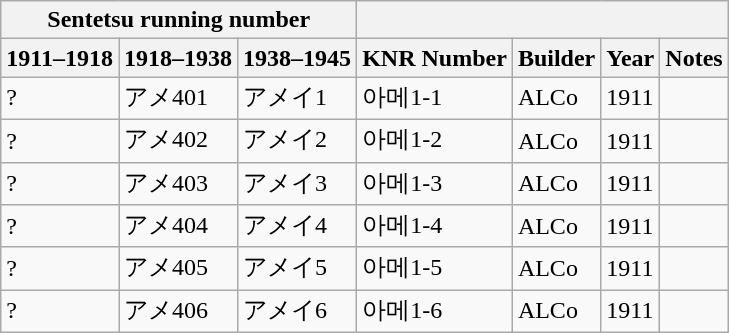<table class="wikitable">
<tr>
<th colspan="3">Sentetsu running number</th>
<th colspan="4"></th>
</tr>
<tr>
<th>1911–1918</th>
<th>1918–1938</th>
<th>1938–1945</th>
<th>KNR Number</th>
<th>Builder</th>
<th>Year</th>
<th>Notes</th>
</tr>
<tr>
<td>?</td>
<td>アメ401</td>
<td>アメイ1</td>
<td>아메1-1</td>
<td>ALCo</td>
<td>1911</td>
<td></td>
</tr>
<tr>
<td>?</td>
<td>アメ402</td>
<td>アメイ2</td>
<td>아메1-2</td>
<td>ALCo</td>
<td>1911</td>
<td></td>
</tr>
<tr>
<td>?</td>
<td>アメ403</td>
<td>アメイ3</td>
<td>아메1-3</td>
<td>ALCo</td>
<td>1911</td>
<td></td>
</tr>
<tr>
<td>?</td>
<td>アメ404</td>
<td>アメイ4</td>
<td>아메1-4</td>
<td>ALCo</td>
<td>1911</td>
<td></td>
</tr>
<tr>
<td>?</td>
<td>アメ405</td>
<td>アメイ5</td>
<td>아메1-5</td>
<td>ALCo</td>
<td>1911</td>
<td></td>
</tr>
<tr>
<td>?</td>
<td>アメ406</td>
<td>アメイ6</td>
<td>아메1-6</td>
<td>ALCo</td>
<td>1911</td>
<td></td>
</tr>
</table>
